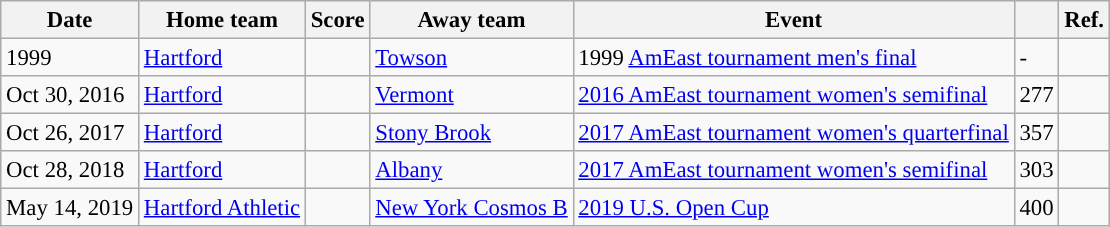<table class="wikitable"; style="font-size:95%">
<tr>
<th>Date</th>
<th>Home team</th>
<th>Score</th>
<th>Away team</th>
<th>Event</th>
<th></th>
<th>Ref.</th>
</tr>
<tr>
<td>1999</td>
<td><a href='#'>Hartford</a></td>
<td></td>
<td><a href='#'>Towson</a></td>
<td>1999 <a href='#'>AmEast tournament men's final</a></td>
<td>-</td>
<td></td>
</tr>
<tr>
<td>Oct 30, 2016</td>
<td><a href='#'>Hartford</a></td>
<td></td>
<td><a href='#'>Vermont</a></td>
<td><a href='#'>2016 AmEast tournament women's semifinal</a></td>
<td>277</td>
<td></td>
</tr>
<tr>
<td>Oct 26, 2017</td>
<td><a href='#'>Hartford</a></td>
<td></td>
<td><a href='#'>Stony Brook</a></td>
<td><a href='#'>2017 AmEast tournament women's quarterfinal</a></td>
<td>357</td>
<td></td>
</tr>
<tr>
<td>Oct 28, 2018</td>
<td><a href='#'>Hartford</a></td>
<td></td>
<td><a href='#'>Albany</a></td>
<td><a href='#'>2017 AmEast tournament women's semifinal</a></td>
<td>303</td>
<td></td>
</tr>
<tr>
<td>May 14, 2019</td>
<td><a href='#'>Hartford Athletic</a> </td>
<td></td>
<td> <a href='#'>New York Cosmos B</a></td>
<td><a href='#'>2019 U.S. Open Cup</a></td>
<td>400</td>
<td></td>
</tr>
</table>
